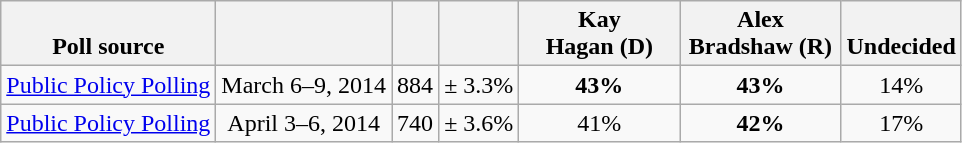<table class="wikitable" style="text-align:center">
<tr valign= bottom>
<th>Poll source</th>
<th></th>
<th></th>
<th></th>
<th style="width:100px;">Kay<br>Hagan (D)</th>
<th style="width:100px;">Alex<br>Bradshaw (R)</th>
<th>Undecided</th>
</tr>
<tr>
<td align=left><a href='#'>Public Policy Polling</a></td>
<td>March 6–9, 2014</td>
<td>884</td>
<td>± 3.3%</td>
<td><strong>43%</strong></td>
<td><strong>43%</strong></td>
<td>14%</td>
</tr>
<tr>
<td align=left><a href='#'>Public Policy Polling</a></td>
<td>April 3–6, 2014</td>
<td>740</td>
<td>± 3.6%</td>
<td>41%</td>
<td><strong>42%</strong></td>
<td>17%</td>
</tr>
</table>
